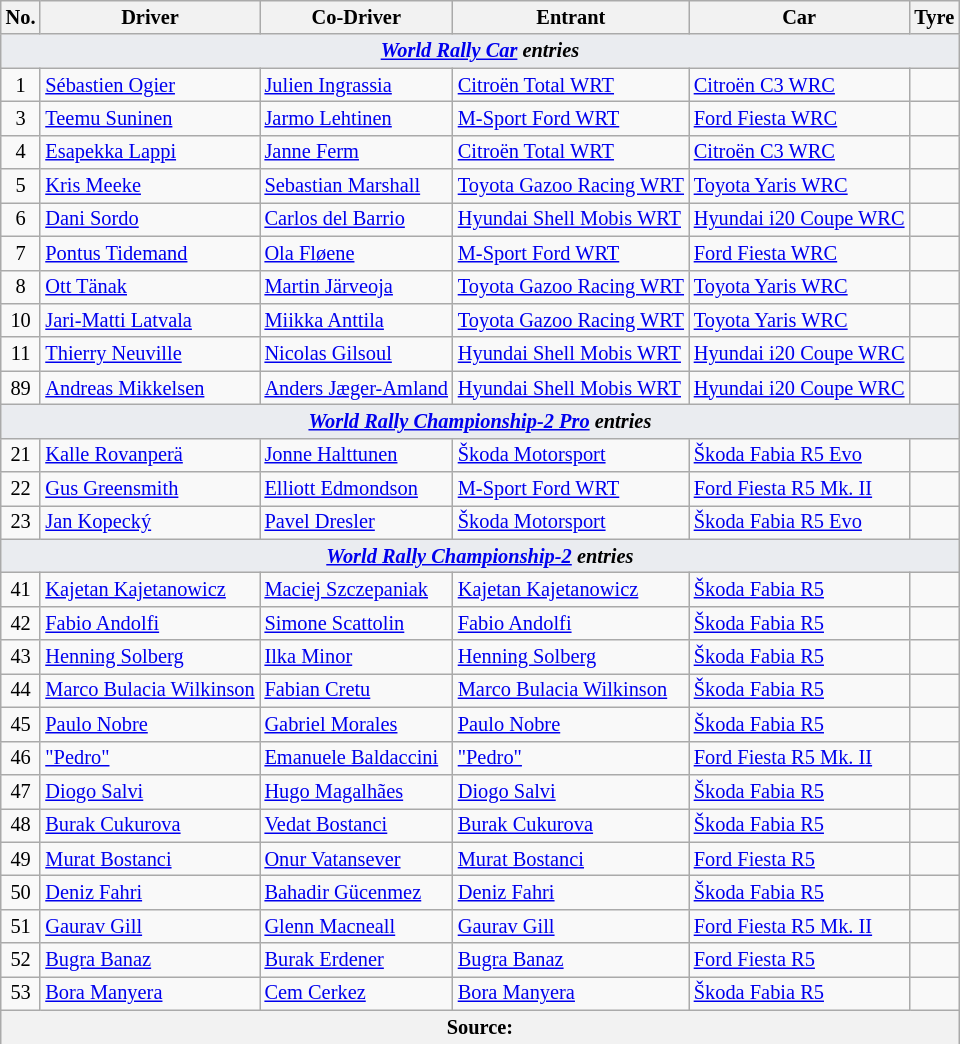<table class="wikitable" style="font-size: 85%;">
<tr>
<th>No.</th>
<th>Driver</th>
<th>Co-Driver</th>
<th>Entrant</th>
<th>Car</th>
<th>Tyre</th>
</tr>
<tr>
<td style="background-color:#EAECF0; text-align:center" colspan="6"><strong><em><a href='#'>World Rally Car</a> entries</em></strong></td>
</tr>
<tr>
<td align="center">1</td>
<td> <a href='#'>Sébastien Ogier</a></td>
<td> <a href='#'>Julien Ingrassia</a></td>
<td> <a href='#'>Citroën Total WRT</a></td>
<td><a href='#'>Citroën C3 WRC</a></td>
<td align="center"></td>
</tr>
<tr>
<td align="center">3</td>
<td> <a href='#'>Teemu Suninen</a></td>
<td> <a href='#'>Jarmo Lehtinen</a></td>
<td> <a href='#'>M-Sport Ford WRT</a></td>
<td><a href='#'>Ford Fiesta WRC</a></td>
<td align="center"></td>
</tr>
<tr>
<td align="center">4</td>
<td> <a href='#'>Esapekka Lappi</a></td>
<td> <a href='#'>Janne Ferm</a></td>
<td> <a href='#'>Citroën Total WRT</a></td>
<td><a href='#'>Citroën C3 WRC</a></td>
<td align="center"></td>
</tr>
<tr>
<td align="center">5</td>
<td> <a href='#'>Kris Meeke</a></td>
<td> <a href='#'>Sebastian Marshall</a></td>
<td nowrap> <a href='#'>Toyota Gazoo Racing WRT</a></td>
<td><a href='#'>Toyota Yaris WRC</a></td>
<td align="center"></td>
</tr>
<tr>
<td align="center">6</td>
<td> <a href='#'>Dani Sordo</a></td>
<td> <a href='#'>Carlos del Barrio</a></td>
<td> <a href='#'>Hyundai Shell Mobis WRT</a></td>
<td nowrap><a href='#'>Hyundai i20 Coupe WRC</a></td>
<td align="center"></td>
</tr>
<tr>
<td align="center">7</td>
<td> <a href='#'>Pontus Tidemand</a></td>
<td> <a href='#'>Ola Fløene</a></td>
<td> <a href='#'>M-Sport Ford WRT</a></td>
<td><a href='#'>Ford Fiesta WRC</a></td>
<td align="center"></td>
</tr>
<tr>
<td align="center">8</td>
<td> <a href='#'>Ott Tänak</a></td>
<td> <a href='#'>Martin Järveoja</a></td>
<td> <a href='#'>Toyota Gazoo Racing WRT</a></td>
<td><a href='#'>Toyota Yaris WRC</a></td>
<td align="center"></td>
</tr>
<tr>
<td align="center">10</td>
<td> <a href='#'>Jari-Matti Latvala</a></td>
<td> <a href='#'>Miikka Anttila</a></td>
<td> <a href='#'>Toyota Gazoo Racing WRT</a></td>
<td><a href='#'>Toyota Yaris WRC</a></td>
<td align="center"></td>
</tr>
<tr>
<td align="center">11</td>
<td> <a href='#'>Thierry Neuville</a></td>
<td> <a href='#'>Nicolas Gilsoul</a></td>
<td> <a href='#'>Hyundai Shell Mobis WRT</a></td>
<td><a href='#'>Hyundai i20 Coupe WRC</a></td>
<td align="center"></td>
</tr>
<tr>
<td align="center">89</td>
<td> <a href='#'>Andreas Mikkelsen</a></td>
<td nowrap> <a href='#'>Anders Jæger-Amland</a></td>
<td> <a href='#'>Hyundai Shell Mobis WRT</a></td>
<td><a href='#'>Hyundai i20 Coupe WRC</a></td>
<td align="center"></td>
</tr>
<tr>
<td style="background-color:#EAECF0; text-align:center" colspan="6"><strong><em><a href='#'>World Rally Championship-2 Pro</a> entries</em></strong></td>
</tr>
<tr>
<td align="center">21</td>
<td> <a href='#'>Kalle Rovanperä</a></td>
<td> <a href='#'>Jonne Halttunen</a></td>
<td> <a href='#'>Škoda Motorsport</a></td>
<td><a href='#'>Škoda Fabia R5 Evo</a></td>
<td align="center"></td>
</tr>
<tr>
<td align="center">22</td>
<td> <a href='#'>Gus Greensmith</a></td>
<td> <a href='#'>Elliott Edmondson</a></td>
<td> <a href='#'>M-Sport Ford WRT</a></td>
<td><a href='#'>Ford Fiesta R5 Mk. II</a></td>
<td align="center"></td>
</tr>
<tr>
<td align="center">23</td>
<td> <a href='#'>Jan Kopecký</a></td>
<td> <a href='#'>Pavel Dresler</a></td>
<td> <a href='#'>Škoda Motorsport</a></td>
<td><a href='#'>Škoda Fabia R5 Evo</a></td>
<td align="center"></td>
</tr>
<tr>
<td style="background-color:#EAECF0; text-align:center" colspan="6"><strong><em><a href='#'>World Rally Championship-2</a> entries</em></strong></td>
</tr>
<tr>
<td align="center">41</td>
<td> <a href='#'>Kajetan Kajetanowicz</a></td>
<td> <a href='#'>Maciej Szczepaniak</a></td>
<td> <a href='#'>Kajetan Kajetanowicz</a></td>
<td nowrap><a href='#'>Škoda Fabia R5</a></td>
<td align="center"></td>
</tr>
<tr>
<td align="center">42</td>
<td> <a href='#'>Fabio Andolfi</a></td>
<td> <a href='#'>Simone Scattolin</a></td>
<td> <a href='#'>Fabio Andolfi</a></td>
<td><a href='#'>Škoda Fabia R5</a></td>
<td align="center"></td>
</tr>
<tr>
<td align="center">43</td>
<td> <a href='#'>Henning Solberg</a></td>
<td> <a href='#'>Ilka Minor</a></td>
<td> <a href='#'>Henning Solberg</a></td>
<td><a href='#'>Škoda Fabia R5</a></td>
<td align="center"></td>
</tr>
<tr>
<td align="center">44</td>
<td nowrap> <a href='#'>Marco Bulacia Wilkinson</a></td>
<td> <a href='#'>Fabian Cretu</a></td>
<td> <a href='#'>Marco Bulacia Wilkinson</a></td>
<td><a href='#'>Škoda Fabia R5</a></td>
<td align="center"></td>
</tr>
<tr>
<td align="center">45</td>
<td> <a href='#'>Paulo Nobre</a></td>
<td> <a href='#'>Gabriel Morales</a></td>
<td> <a href='#'>Paulo Nobre</a></td>
<td><a href='#'>Škoda Fabia R5</a></td>
<td align="center"></td>
</tr>
<tr>
<td align="center">46</td>
<td> <a href='#'>"Pedro"</a></td>
<td> <a href='#'>Emanuele Baldaccini</a></td>
<td> <a href='#'>"Pedro"</a></td>
<td><a href='#'>Ford Fiesta R5 Mk. II</a></td>
<td align="center"></td>
</tr>
<tr>
<td align="center">47</td>
<td> <a href='#'>Diogo Salvi</a></td>
<td> <a href='#'>Hugo Magalhães</a></td>
<td> <a href='#'>Diogo Salvi</a></td>
<td><a href='#'>Škoda Fabia R5</a></td>
<td align="center"></td>
</tr>
<tr>
<td align="center">48</td>
<td> <a href='#'>Burak Cukurova</a></td>
<td> <a href='#'>Vedat Bostanci</a></td>
<td> <a href='#'>Burak Cukurova</a></td>
<td><a href='#'>Škoda Fabia R5</a></td>
<td align="center"></td>
</tr>
<tr>
<td align="center">49</td>
<td> <a href='#'>Murat Bostanci</a></td>
<td> <a href='#'>Onur Vatansever</a></td>
<td> <a href='#'>Murat Bostanci</a></td>
<td><a href='#'>Ford Fiesta R5</a></td>
<td align="center"></td>
</tr>
<tr>
<td align="center">50</td>
<td> <a href='#'>Deniz Fahri</a></td>
<td> <a href='#'>Bahadir Gücenmez</a></td>
<td> <a href='#'>Deniz Fahri</a></td>
<td><a href='#'>Škoda Fabia R5</a></td>
<td align="center"></td>
</tr>
<tr>
<td align="center">51</td>
<td> <a href='#'>Gaurav Gill</a></td>
<td> <a href='#'>Glenn Macneall</a></td>
<td> <a href='#'>Gaurav Gill</a></td>
<td><a href='#'>Ford Fiesta R5 Mk. II</a></td>
<td align="center"></td>
</tr>
<tr>
<td align="center">52</td>
<td> <a href='#'>Bugra Banaz</a></td>
<td> <a href='#'>Burak Erdener</a></td>
<td> <a href='#'>Bugra Banaz</a></td>
<td><a href='#'>Ford Fiesta R5</a></td>
<td align="center"></td>
</tr>
<tr>
<td align="center">53</td>
<td> <a href='#'>Bora Manyera</a></td>
<td> <a href='#'>Cem Cerkez</a></td>
<td> <a href='#'>Bora Manyera</a></td>
<td><a href='#'>Škoda Fabia R5</a></td>
<td align="center"></td>
</tr>
<tr>
<th colspan="6">Source:</th>
</tr>
<tr>
</tr>
</table>
